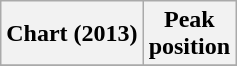<table class="wikitable">
<tr>
<th>Chart (2013)</th>
<th>Peak<br>position</th>
</tr>
<tr>
</tr>
</table>
